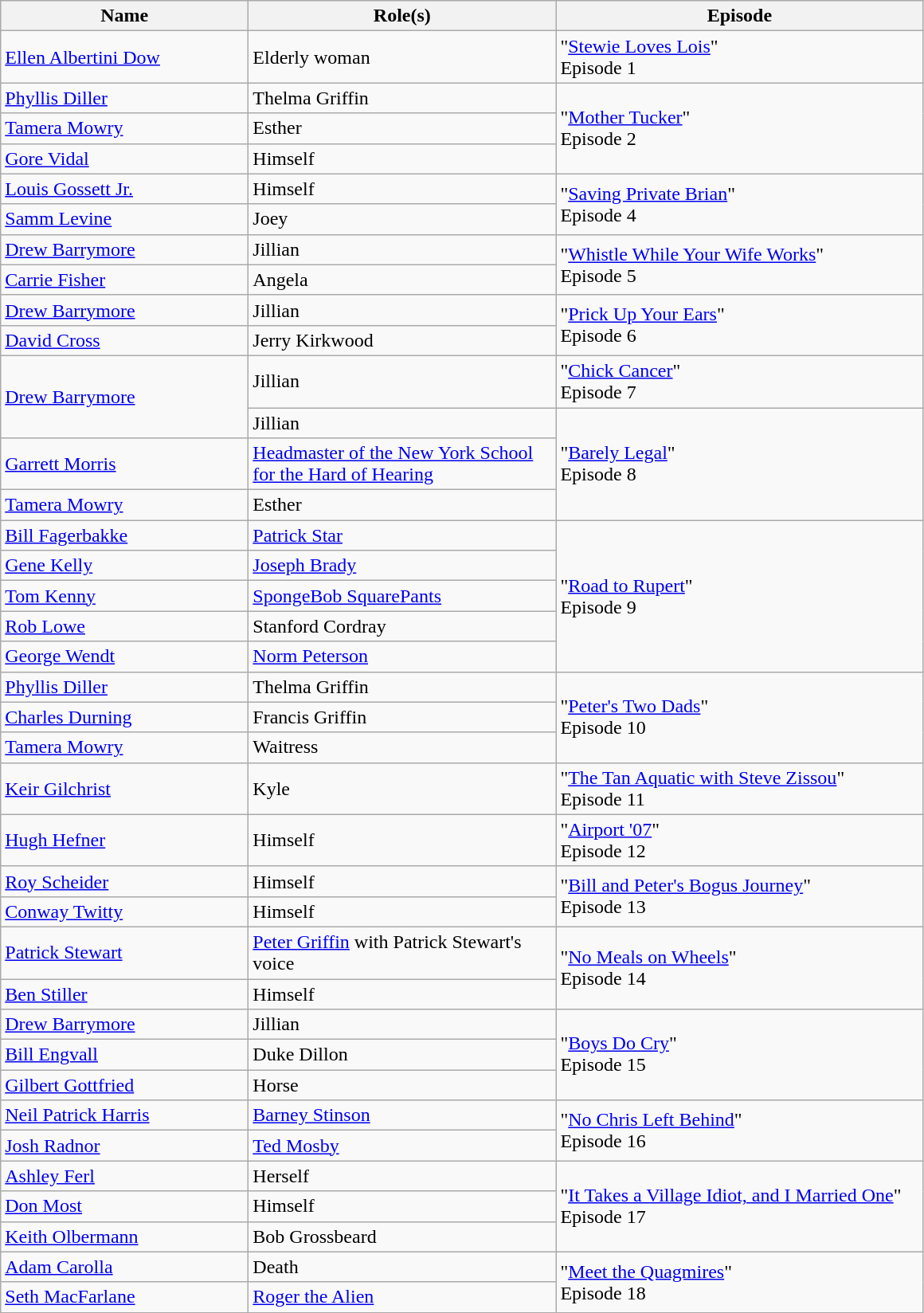<table class="wikitable">
<tr>
<th scope="col" style="width: 200px;">Name</th>
<th scope="col" style="width: 250px;">Role(s)</th>
<th scope="col" style="width: 300px;">Episode</th>
</tr>
<tr>
<td><a href='#'>Ellen Albertini Dow</a></td>
<td>Elderly woman</td>
<td>"<a href='#'>Stewie Loves Lois</a>"<br>Episode 1</td>
</tr>
<tr>
<td><a href='#'>Phyllis Diller</a></td>
<td>Thelma Griffin</td>
<td rowspan="3">"<a href='#'>Mother Tucker</a>"<br>Episode 2</td>
</tr>
<tr>
<td><a href='#'>Tamera Mowry</a></td>
<td>Esther</td>
</tr>
<tr>
<td><a href='#'>Gore Vidal</a></td>
<td>Himself</td>
</tr>
<tr>
<td><a href='#'>Louis Gossett Jr.</a></td>
<td>Himself</td>
<td rowspan="2">"<a href='#'>Saving Private Brian</a>"<br>Episode 4</td>
</tr>
<tr>
<td><a href='#'>Samm Levine</a></td>
<td>Joey</td>
</tr>
<tr>
<td><a href='#'>Drew Barrymore</a></td>
<td>Jillian</td>
<td rowspan="2">"<a href='#'>Whistle While Your Wife Works</a>"<br>Episode 5</td>
</tr>
<tr>
<td><a href='#'>Carrie Fisher</a></td>
<td>Angela</td>
</tr>
<tr>
<td><a href='#'>Drew Barrymore</a></td>
<td>Jillian</td>
<td rowspan="2">"<a href='#'>Prick Up Your Ears</a>"<br>Episode 6</td>
</tr>
<tr>
<td><a href='#'>David Cross</a></td>
<td>Jerry Kirkwood</td>
</tr>
<tr>
<td rowspan="2"><a href='#'>Drew Barrymore</a></td>
<td>Jillian</td>
<td>"<a href='#'>Chick Cancer</a>"<br>Episode 7</td>
</tr>
<tr>
<td>Jillian</td>
<td rowspan="3">"<a href='#'>Barely Legal</a>"<br>Episode 8</td>
</tr>
<tr>
<td><a href='#'>Garrett Morris</a></td>
<td><a href='#'>Headmaster of the New York School for the Hard of Hearing</a></td>
</tr>
<tr>
<td><a href='#'>Tamera Mowry</a></td>
<td>Esther</td>
</tr>
<tr>
<td><a href='#'>Bill Fagerbakke</a></td>
<td><a href='#'>Patrick Star</a></td>
<td rowspan="5">"<a href='#'>Road to Rupert</a>"<br>Episode 9</td>
</tr>
<tr>
<td><a href='#'>Gene Kelly</a></td>
<td><a href='#'>Joseph Brady</a></td>
</tr>
<tr>
<td><a href='#'>Tom Kenny</a></td>
<td><a href='#'>SpongeBob SquarePants</a></td>
</tr>
<tr>
<td><a href='#'>Rob Lowe</a></td>
<td>Stanford Cordray</td>
</tr>
<tr>
<td><a href='#'>George Wendt</a></td>
<td><a href='#'>Norm Peterson</a></td>
</tr>
<tr>
<td><a href='#'>Phyllis Diller</a></td>
<td>Thelma Griffin</td>
<td rowspan="3">"<a href='#'>Peter's Two Dads</a>"<br>Episode 10</td>
</tr>
<tr>
<td><a href='#'>Charles Durning</a></td>
<td>Francis Griffin</td>
</tr>
<tr>
<td><a href='#'>Tamera Mowry</a></td>
<td>Waitress</td>
</tr>
<tr>
<td><a href='#'>Keir Gilchrist</a></td>
<td>Kyle</td>
<td>"<a href='#'>The Tan Aquatic with Steve Zissou</a>"<br>Episode 11</td>
</tr>
<tr>
<td><a href='#'>Hugh Hefner</a></td>
<td>Himself</td>
<td>"<a href='#'>Airport '07</a>"<br>Episode 12</td>
</tr>
<tr>
<td><a href='#'>Roy Scheider</a></td>
<td>Himself</td>
<td rowspan="2">"<a href='#'>Bill and Peter's Bogus Journey</a>"<br>Episode 13</td>
</tr>
<tr>
<td><a href='#'>Conway Twitty</a></td>
<td>Himself</td>
</tr>
<tr>
<td><a href='#'>Patrick Stewart</a></td>
<td><a href='#'>Peter Griffin</a> with Patrick Stewart's voice</td>
<td rowspan="2">"<a href='#'>No Meals on Wheels</a>"<br>Episode 14</td>
</tr>
<tr>
<td><a href='#'>Ben Stiller</a></td>
<td>Himself</td>
</tr>
<tr>
<td><a href='#'>Drew Barrymore</a></td>
<td>Jillian</td>
<td rowspan="3">"<a href='#'>Boys Do Cry</a>"<br>Episode 15</td>
</tr>
<tr>
<td><a href='#'>Bill Engvall</a></td>
<td>Duke Dillon</td>
</tr>
<tr>
<td><a href='#'>Gilbert Gottfried</a></td>
<td>Horse</td>
</tr>
<tr>
<td><a href='#'>Neil Patrick Harris</a></td>
<td><a href='#'>Barney Stinson</a></td>
<td rowspan="2">"<a href='#'>No Chris Left Behind</a>"<br>Episode 16</td>
</tr>
<tr>
<td><a href='#'>Josh Radnor</a></td>
<td><a href='#'>Ted Mosby</a></td>
</tr>
<tr>
<td><a href='#'>Ashley Ferl</a></td>
<td>Herself</td>
<td rowspan="3">"<a href='#'>It Takes a Village Idiot, and I Married One</a>"<br>Episode 17</td>
</tr>
<tr>
<td><a href='#'>Don Most</a></td>
<td>Himself</td>
</tr>
<tr>
<td><a href='#'>Keith Olbermann</a></td>
<td>Bob Grossbeard</td>
</tr>
<tr>
<td><a href='#'>Adam Carolla</a></td>
<td>Death</td>
<td rowspan="2">"<a href='#'>Meet the Quagmires</a>"<br>Episode 18</td>
</tr>
<tr>
<td><a href='#'>Seth MacFarlane</a></td>
<td><a href='#'>Roger the Alien</a></td>
</tr>
</table>
